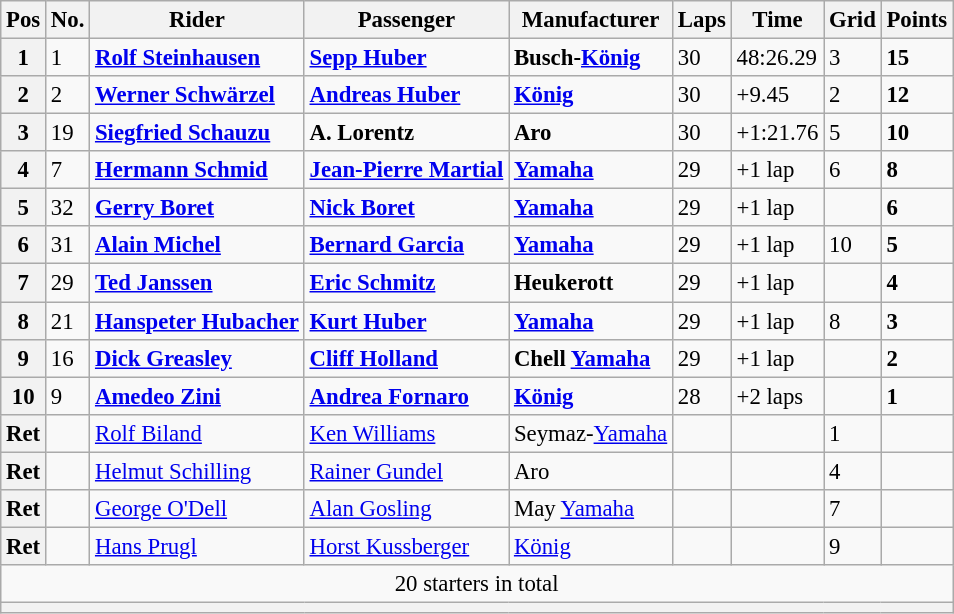<table class="wikitable" style="font-size: 95%;">
<tr>
<th>Pos</th>
<th>No.</th>
<th>Rider</th>
<th>Passenger</th>
<th>Manufacturer</th>
<th>Laps</th>
<th>Time</th>
<th>Grid</th>
<th>Points</th>
</tr>
<tr>
<th>1</th>
<td>1</td>
<td> <strong><a href='#'>Rolf Steinhausen</a></strong></td>
<td> <strong><a href='#'>Sepp Huber</a></strong></td>
<td><strong>Busch-<a href='#'>König</a></strong></td>
<td>30</td>
<td>48:26.29</td>
<td>3</td>
<td><strong>15</strong></td>
</tr>
<tr>
<th>2</th>
<td>2</td>
<td> <strong><a href='#'>Werner Schwärzel</a></strong></td>
<td> <strong><a href='#'>Andreas Huber</a></strong></td>
<td><strong><a href='#'>König</a></strong></td>
<td>30</td>
<td>+9.45</td>
<td>2</td>
<td><strong>12</strong></td>
</tr>
<tr>
<th>3</th>
<td>19</td>
<td> <strong><a href='#'>Siegfried Schauzu</a></strong></td>
<td> <strong>A. Lorentz</strong></td>
<td><strong>Aro</strong></td>
<td>30</td>
<td>+1:21.76</td>
<td>5</td>
<td><strong>10</strong></td>
</tr>
<tr>
<th>4</th>
<td>7</td>
<td> <strong><a href='#'>Hermann Schmid</a></strong></td>
<td> <strong><a href='#'>Jean-Pierre Martial</a></strong></td>
<td><strong><a href='#'>Yamaha</a></strong></td>
<td>29</td>
<td>+1 lap</td>
<td>6</td>
<td><strong>8</strong></td>
</tr>
<tr>
<th>5</th>
<td>32</td>
<td> <strong><a href='#'>Gerry Boret</a></strong></td>
<td> <strong><a href='#'>Nick Boret</a></strong></td>
<td><strong><a href='#'>Yamaha</a></strong></td>
<td>29</td>
<td>+1 lap</td>
<td></td>
<td><strong>6</strong></td>
</tr>
<tr>
<th>6</th>
<td>31</td>
<td> <strong><a href='#'>Alain Michel</a></strong></td>
<td> <strong><a href='#'>Bernard Garcia</a></strong></td>
<td><strong><a href='#'>Yamaha</a></strong></td>
<td>29</td>
<td>+1 lap</td>
<td>10</td>
<td><strong>5</strong></td>
</tr>
<tr>
<th>7</th>
<td>29</td>
<td> <strong><a href='#'>Ted Janssen</a></strong></td>
<td> <strong><a href='#'>Eric Schmitz</a></strong></td>
<td><strong>Heukerott</strong></td>
<td>29</td>
<td>+1 lap</td>
<td></td>
<td><strong>4</strong></td>
</tr>
<tr>
<th>8</th>
<td>21</td>
<td> <strong><a href='#'>Hanspeter Hubacher</a></strong></td>
<td> <strong><a href='#'>Kurt Huber</a></strong></td>
<td><strong><a href='#'>Yamaha</a></strong></td>
<td>29</td>
<td>+1 lap</td>
<td>8</td>
<td><strong>3</strong></td>
</tr>
<tr>
<th>9</th>
<td>16</td>
<td> <strong><a href='#'>Dick Greasley</a></strong></td>
<td> <strong><a href='#'>Cliff Holland</a></strong></td>
<td><strong>Chell <a href='#'>Yamaha</a></strong></td>
<td>29</td>
<td>+1 lap</td>
<td></td>
<td><strong>2</strong></td>
</tr>
<tr>
<th>10</th>
<td>9</td>
<td> <strong><a href='#'>Amedeo Zini</a></strong></td>
<td> <strong><a href='#'>Andrea Fornaro</a></strong></td>
<td><strong><a href='#'>König</a></strong></td>
<td>28</td>
<td>+2 laps</td>
<td></td>
<td><strong>1</strong></td>
</tr>
<tr>
<th>Ret</th>
<td></td>
<td> <a href='#'>Rolf Biland</a></td>
<td> <a href='#'>Ken Williams</a></td>
<td>Seymaz-<a href='#'>Yamaha</a></td>
<td></td>
<td></td>
<td>1</td>
<td></td>
</tr>
<tr>
<th>Ret</th>
<td></td>
<td> <a href='#'>Helmut Schilling</a></td>
<td> <a href='#'>Rainer Gundel</a></td>
<td>Aro</td>
<td></td>
<td></td>
<td>4</td>
<td></td>
</tr>
<tr>
<th>Ret</th>
<td></td>
<td> <a href='#'>George O'Dell</a></td>
<td> <a href='#'>Alan Gosling</a></td>
<td>May <a href='#'>Yamaha</a></td>
<td></td>
<td></td>
<td>7</td>
<td></td>
</tr>
<tr>
<th>Ret</th>
<td></td>
<td> <a href='#'>Hans Prugl</a></td>
<td> <a href='#'>Horst Kussberger</a></td>
<td><a href='#'>König</a></td>
<td></td>
<td></td>
<td>9</td>
<td></td>
</tr>
<tr>
<td colspan=9 align=center>20 starters in total</td>
</tr>
<tr>
<th colspan=9></th>
</tr>
</table>
